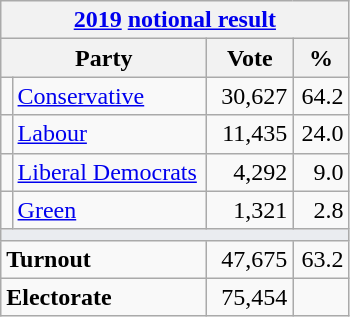<table class="wikitable">
<tr>
<th colspan="4"><a href='#'>2019</a> <a href='#'>notional result</a></th>
</tr>
<tr>
<th bgcolor="#DDDDFF" width="130px" colspan="2">Party</th>
<th bgcolor="#DDDDFF" width="50px">Vote</th>
<th bgcolor="#DDDDFF" width="30px">%</th>
</tr>
<tr>
<td></td>
<td><a href='#'>Conservative</a></td>
<td align=right>30,627</td>
<td align=right>64.2</td>
</tr>
<tr>
<td></td>
<td><a href='#'>Labour</a></td>
<td align=right>11,435</td>
<td align=right>24.0</td>
</tr>
<tr>
<td></td>
<td><a href='#'>Liberal Democrats</a></td>
<td align=right>4,292</td>
<td align=right>9.0</td>
</tr>
<tr>
<td></td>
<td><a href='#'>Green</a></td>
<td align=right>1,321</td>
<td align=right>2.8</td>
</tr>
<tr>
<td colspan="4" bgcolor="#EAECF0"></td>
</tr>
<tr>
<td colspan="2"><strong>Turnout</strong></td>
<td align=right>47,675</td>
<td align=right>63.2</td>
</tr>
<tr>
<td colspan="2"><strong>Electorate</strong></td>
<td align=right>75,454</td>
</tr>
</table>
